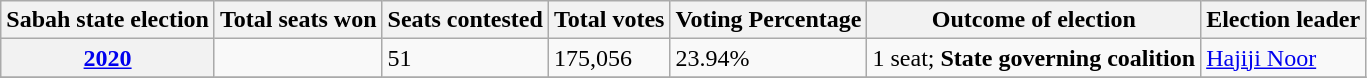<table class="wikitable">
<tr>
<th>Sabah state election</th>
<th>Total seats won</th>
<th>Seats contested</th>
<th>Total votes</th>
<th>Voting Percentage</th>
<th>Outcome of election</th>
<th>Election leader</th>
</tr>
<tr>
<th><a href='#'>2020</a></th>
<td></td>
<td>51</td>
<td>175,056</td>
<td>23.94%</td>
<td> 1 seat; <strong>State governing coalition</strong><br></td>
<td><a href='#'>Hajiji Noor</a></td>
</tr>
<tr>
</tr>
</table>
